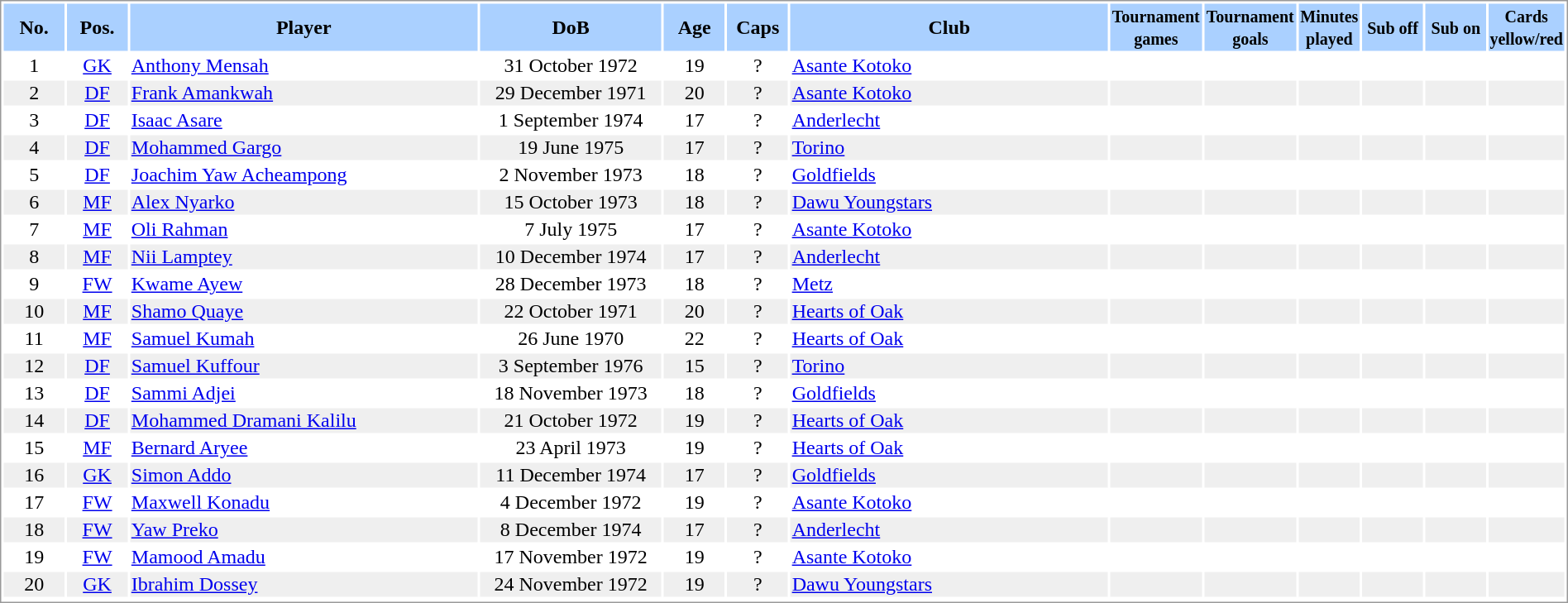<table border="0" width="100%" style="border: 1px solid #999; background-color:#FFFFFF; text-align:center">
<tr align="center" bgcolor="#AAD0FF">
<th width=4%>No.</th>
<th width=4%>Pos.</th>
<th width=23%>Player</th>
<th width=12%>DoB</th>
<th width=4%>Age</th>
<th width=4%>Caps</th>
<th width=21%>Club</th>
<th width=6%><small>Tournament<br>games</small></th>
<th width=6%><small>Tournament<br>goals</small></th>
<th width=4%><small>Minutes<br>played</small></th>
<th width=4%><small>Sub off</small></th>
<th width=4%><small>Sub on</small></th>
<th width=4%><small>Cards<br>yellow/red</small></th>
</tr>
<tr>
<td>1</td>
<td><a href='#'>GK</a></td>
<td align="left"><a href='#'>Anthony Mensah</a></td>
<td>31 October 1972</td>
<td>19</td>
<td>?</td>
<td align="left"> <a href='#'>Asante Kotoko</a></td>
<td></td>
<td></td>
<td></td>
<td></td>
<td></td>
<td></td>
</tr>
<tr bgcolor="#EFEFEF">
<td>2</td>
<td><a href='#'>DF</a></td>
<td align="left"><a href='#'>Frank Amankwah</a></td>
<td>29 December 1971</td>
<td>20</td>
<td>?</td>
<td align="left"> <a href='#'>Asante Kotoko</a></td>
<td></td>
<td></td>
<td></td>
<td></td>
<td></td>
<td></td>
</tr>
<tr>
<td>3</td>
<td><a href='#'>DF</a></td>
<td align="left"><a href='#'>Isaac Asare</a></td>
<td>1 September 1974</td>
<td>17</td>
<td>?</td>
<td align="left"> <a href='#'>Anderlecht</a></td>
<td></td>
<td></td>
<td></td>
<td></td>
<td></td>
<td></td>
</tr>
<tr bgcolor="#EFEFEF">
<td>4</td>
<td><a href='#'>DF</a></td>
<td align="left"><a href='#'>Mohammed Gargo</a></td>
<td>19 June 1975</td>
<td>17</td>
<td>?</td>
<td align="left"> <a href='#'>Torino</a></td>
<td></td>
<td></td>
<td></td>
<td></td>
<td></td>
<td></td>
</tr>
<tr>
<td>5</td>
<td><a href='#'>DF</a></td>
<td align="left"><a href='#'>Joachim Yaw Acheampong</a></td>
<td>2 November 1973</td>
<td>18</td>
<td>?</td>
<td align="left"> <a href='#'>Goldfields</a></td>
<td></td>
<td></td>
<td></td>
<td></td>
<td></td>
<td></td>
</tr>
<tr bgcolor="#EFEFEF">
<td>6</td>
<td><a href='#'>MF</a></td>
<td align="left"><a href='#'>Alex Nyarko</a></td>
<td>15 October 1973</td>
<td>18</td>
<td>?</td>
<td align="left"> <a href='#'>Dawu Youngstars</a></td>
<td></td>
<td></td>
<td></td>
<td></td>
<td></td>
<td></td>
</tr>
<tr>
<td>7</td>
<td><a href='#'>MF</a></td>
<td align="left"><a href='#'>Oli Rahman</a></td>
<td>7 July 1975</td>
<td>17</td>
<td>?</td>
<td align="left"> <a href='#'>Asante Kotoko</a></td>
<td></td>
<td></td>
<td></td>
<td></td>
<td></td>
<td></td>
</tr>
<tr bgcolor="#EFEFEF">
<td>8</td>
<td><a href='#'>MF</a></td>
<td align="left"><a href='#'>Nii Lamptey</a></td>
<td>10 December 1974</td>
<td>17</td>
<td>?</td>
<td align="left"> <a href='#'>Anderlecht</a></td>
<td></td>
<td></td>
<td></td>
<td></td>
<td></td>
<td></td>
</tr>
<tr>
<td>9</td>
<td><a href='#'>FW</a></td>
<td align="left"><a href='#'>Kwame Ayew</a></td>
<td>28 December 1973</td>
<td>18</td>
<td>?</td>
<td align="left"> <a href='#'>Metz</a></td>
<td></td>
<td></td>
<td></td>
<td></td>
<td></td>
<td></td>
</tr>
<tr bgcolor="#EFEFEF">
<td>10</td>
<td><a href='#'>MF</a></td>
<td align="left"><a href='#'>Shamo Quaye</a></td>
<td>22 October 1971</td>
<td>20</td>
<td>?</td>
<td align="left"> <a href='#'>Hearts of Oak</a></td>
<td></td>
<td></td>
<td></td>
<td></td>
<td></td>
<td></td>
</tr>
<tr>
<td>11</td>
<td><a href='#'>MF</a></td>
<td align="left"><a href='#'>Samuel Kumah</a></td>
<td>26 June 1970</td>
<td>22</td>
<td>?</td>
<td align="left"> <a href='#'>Hearts of Oak</a></td>
<td></td>
<td></td>
<td></td>
<td></td>
<td></td>
<td></td>
</tr>
<tr bgcolor="#EFEFEF">
<td>12</td>
<td><a href='#'>DF</a></td>
<td align="left"><a href='#'>Samuel Kuffour</a></td>
<td>3 September 1976</td>
<td>15</td>
<td>?</td>
<td align="left"> <a href='#'>Torino</a></td>
<td></td>
<td></td>
<td></td>
<td></td>
<td></td>
<td></td>
</tr>
<tr>
<td>13</td>
<td><a href='#'>DF</a></td>
<td align="left"><a href='#'>Sammi Adjei</a></td>
<td>18 November 1973</td>
<td>18</td>
<td>?</td>
<td align="left"> <a href='#'>Goldfields</a></td>
<td></td>
<td></td>
<td></td>
<td></td>
<td></td>
<td></td>
</tr>
<tr bgcolor="#EFEFEF">
<td>14</td>
<td><a href='#'>DF</a></td>
<td align="left"><a href='#'>Mohammed Dramani Kalilu</a></td>
<td>21 October 1972</td>
<td>19</td>
<td>?</td>
<td align="left"> <a href='#'>Hearts of Oak</a></td>
<td></td>
<td></td>
<td></td>
<td></td>
<td></td>
<td></td>
</tr>
<tr>
<td>15</td>
<td><a href='#'>MF</a></td>
<td align="left"><a href='#'>Bernard Aryee</a></td>
<td>23 April 1973</td>
<td>19</td>
<td>?</td>
<td align="left"> <a href='#'>Hearts of Oak</a></td>
<td></td>
<td></td>
<td></td>
<td></td>
<td></td>
<td></td>
</tr>
<tr bgcolor="#EFEFEF">
<td>16</td>
<td><a href='#'>GK</a></td>
<td align="left"><a href='#'>Simon Addo</a></td>
<td>11 December 1974</td>
<td>17</td>
<td>?</td>
<td align="left"> <a href='#'>Goldfields</a></td>
<td></td>
<td></td>
<td></td>
<td></td>
<td></td>
<td></td>
</tr>
<tr>
<td>17</td>
<td><a href='#'>FW</a></td>
<td align="left"><a href='#'>Maxwell Konadu</a></td>
<td>4 December 1972</td>
<td>19</td>
<td>?</td>
<td align="left"> <a href='#'>Asante Kotoko</a></td>
<td></td>
<td></td>
<td></td>
<td></td>
<td></td>
<td></td>
</tr>
<tr bgcolor="#EFEFEF">
<td>18</td>
<td><a href='#'>FW</a></td>
<td align="left"><a href='#'>Yaw Preko</a></td>
<td>8 December 1974</td>
<td>17</td>
<td>?</td>
<td align="left"> <a href='#'>Anderlecht</a></td>
<td></td>
<td></td>
<td></td>
<td></td>
<td></td>
<td></td>
</tr>
<tr>
<td>19</td>
<td><a href='#'>FW</a></td>
<td align="left"><a href='#'>Mamood Amadu</a></td>
<td>17 November 1972</td>
<td>19</td>
<td>?</td>
<td align="left"> <a href='#'>Asante Kotoko</a></td>
<td></td>
<td></td>
<td></td>
<td></td>
<td></td>
<td></td>
</tr>
<tr bgcolor="#EFEFEF">
<td>20</td>
<td><a href='#'>GK</a></td>
<td align="left"><a href='#'>Ibrahim Dossey</a></td>
<td>24 November 1972</td>
<td>19</td>
<td>?</td>
<td align="left"> <a href='#'>Dawu Youngstars</a></td>
<td></td>
<td></td>
<td></td>
<td></td>
<td></td>
<td></td>
</tr>
<tr>
</tr>
</table>
